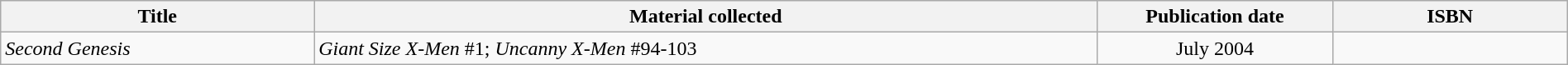<table class="wikitable" width="100%">
<tr>
<th width=20%>Title</th>
<th width=50%>Material collected</th>
<th width=15%>Publication date</th>
<th width=15%>ISBN</th>
</tr>
<tr>
<td><em>Second Genesis</em></td>
<td><em>Giant Size X-Men</em> #1; <em>Uncanny X-Men</em> #94-103</td>
<td align="center">July 2004</td>
<td align="center"></td>
</tr>
</table>
